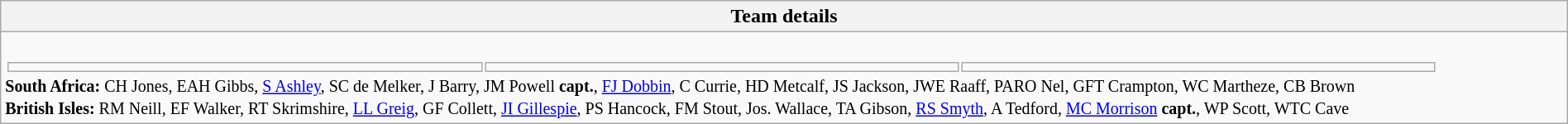<table style="width:100%" class="wikitable collapsible collapsed">
<tr>
<th>Team details</th>
</tr>
<tr>
<td><br><table width=92% |>
<tr>
<td></td>
<td></td>
<td></td>
</tr>
</table>
<small><strong>South Africa:</strong> CH Jones, EAH Gibbs, <a href='#'>S Ashley</a>, SC de Melker, J Barry, JM Powell <strong>capt.</strong>, <a href='#'>FJ Dobbin</a>, C Currie, HD Metcalf, JS Jackson, JWE Raaff, PARO Nel, GFT Crampton, WC Martheze, CB Brown</small><br><small><strong>British Isles:</strong> RM Neill, EF Walker, RT Skrimshire, <a href='#'>LL Greig</a>, GF Collett, <a href='#'>JI Gillespie</a>, PS Hancock, FM Stout, Jos. Wallace, TA Gibson, <a href='#'>RS Smyth</a>, A Tedford, <a href='#'>MC Morrison</a> <strong>capt.</strong>, WP Scott, WTC Cave</small></td>
</tr>
</table>
